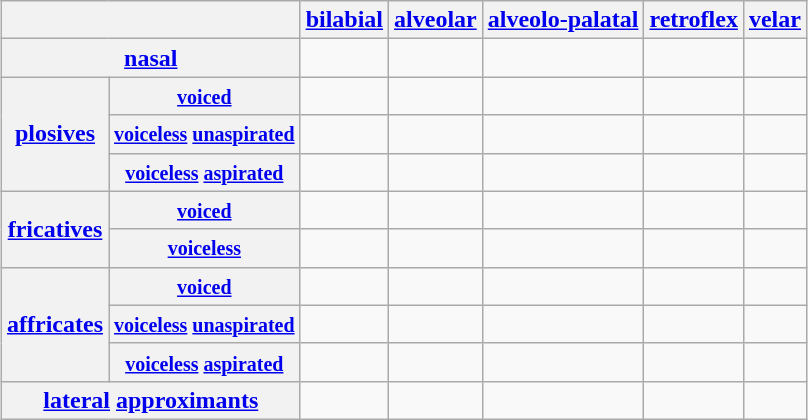<table class="wikitable" style="text-align:center; margin:1em auto 1em auto">
<tr>
<th colspan=2> </th>
<th><a href='#'>bilabial</a></th>
<th><a href='#'>alveolar</a></th>
<th><a href='#'>alveolo-palatal</a></th>
<th><a href='#'>retroflex</a></th>
<th><a href='#'>velar</a></th>
</tr>
<tr>
<th colspan=2><a href='#'>nasal</a></th>
<td></td>
<td></td>
<td></td>
<td> </td>
<td></td>
</tr>
<tr>
<th rowspan=3><a href='#'>plosives</a></th>
<th><a href='#'><small>voiced</small></a></th>
<td></td>
<td></td>
<td> </td>
<td> </td>
<td></td>
</tr>
<tr>
<th><small><a href='#'>voiceless</a> <a href='#'>unaspirated</a></small></th>
<td></td>
<td></td>
<td> </td>
<td> </td>
<td></td>
</tr>
<tr>
<th><small><a href='#'>voiceless</a> <a href='#'>aspirated</a></small></th>
<td></td>
<td></td>
<td> </td>
<td> </td>
<td></td>
</tr>
<tr>
<th rowspan=2><a href='#'>fricatives</a></th>
<th><a href='#'><small>voiced</small></a></th>
<td> </td>
<td> </td>
<td> </td>
<td> </td>
<td></td>
</tr>
<tr>
<th><a href='#'><small>voiceless</small></a></th>
<td> </td>
<td></td>
<td></td>
<td></td>
<td></td>
</tr>
<tr>
<th rowspan=3><a href='#'>affricates</a></th>
<th><a href='#'><small>voiced</small></a></th>
<td> </td>
<td></td>
<td></td>
<td></td>
<td> </td>
</tr>
<tr>
<th><small><a href='#'>voiceless</a> <a href='#'>unaspirated</a></small></th>
<td> </td>
<td></td>
<td></td>
<td></td>
<td> </td>
</tr>
<tr>
<th><small><a href='#'>voiceless</a> <a href='#'>aspirated</a></small></th>
<td> </td>
<td></td>
<td></td>
<td></td>
<td> </td>
</tr>
<tr>
<th colspan=2><a href='#'>lateral</a> <a href='#'>approximants</a></th>
<td> </td>
<td></td>
<td> </td>
<td> </td>
<td> </td>
</tr>
</table>
